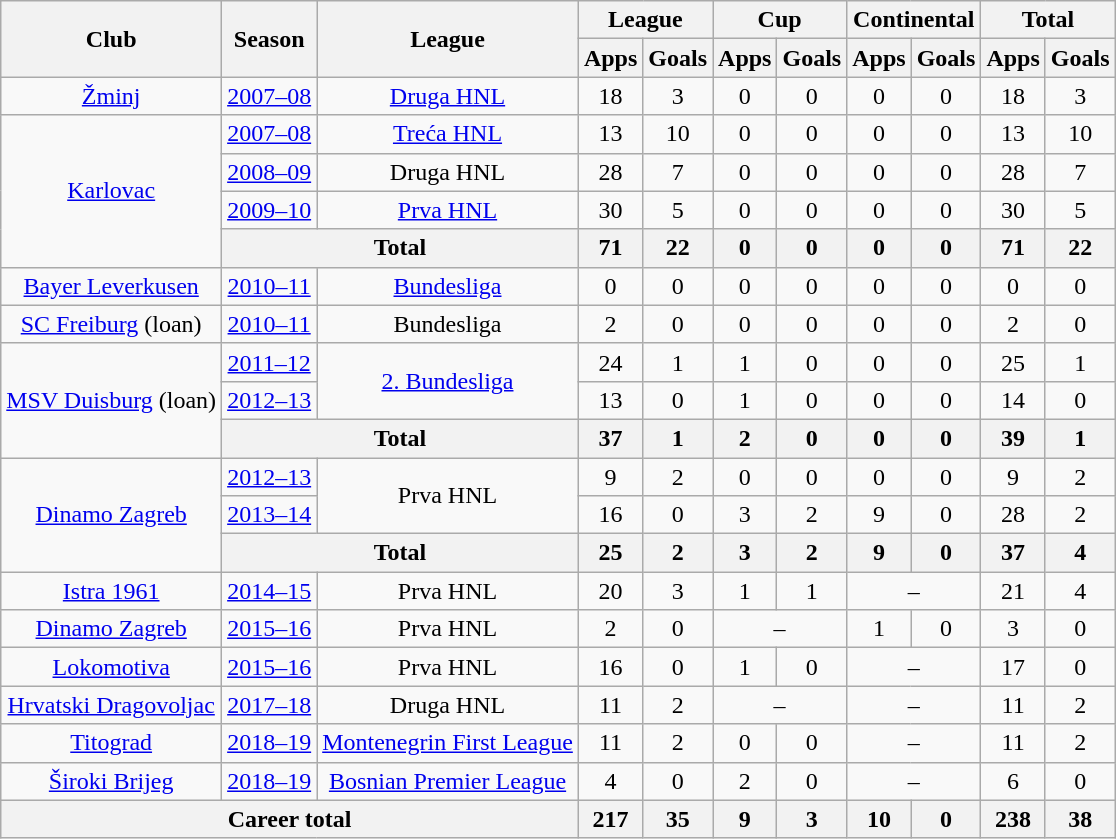<table class="wikitable" style="text-align:center">
<tr>
<th rowspan="2">Club</th>
<th rowspan="2">Season</th>
<th rowspan="2">League</th>
<th colspan="2">League</th>
<th colspan="2">Cup</th>
<th colspan="2">Continental</th>
<th colspan="2">Total</th>
</tr>
<tr>
<th>Apps</th>
<th>Goals</th>
<th>Apps</th>
<th>Goals</th>
<th>Apps</th>
<th>Goals</th>
<th>Apps</th>
<th>Goals</th>
</tr>
<tr>
<td><a href='#'>Žminj</a></td>
<td><a href='#'>2007–08</a></td>
<td><a href='#'>Druga HNL</a></td>
<td>18</td>
<td>3</td>
<td>0</td>
<td>0</td>
<td>0</td>
<td>0</td>
<td>18</td>
<td>3</td>
</tr>
<tr>
<td rowspan="4"><a href='#'>Karlovac</a></td>
<td><a href='#'>2007–08</a></td>
<td><a href='#'>Treća HNL</a></td>
<td>13</td>
<td>10</td>
<td>0</td>
<td>0</td>
<td>0</td>
<td>0</td>
<td>13</td>
<td>10</td>
</tr>
<tr>
<td><a href='#'>2008–09</a></td>
<td>Druga HNL</td>
<td>28</td>
<td>7</td>
<td>0</td>
<td>0</td>
<td>0</td>
<td>0</td>
<td>28</td>
<td>7</td>
</tr>
<tr>
<td><a href='#'>2009–10</a></td>
<td><a href='#'>Prva HNL</a></td>
<td>30</td>
<td>5</td>
<td>0</td>
<td>0</td>
<td>0</td>
<td>0</td>
<td>30</td>
<td>5</td>
</tr>
<tr>
<th colspan="2">Total</th>
<th>71</th>
<th>22</th>
<th>0</th>
<th>0</th>
<th>0</th>
<th>0</th>
<th>71</th>
<th>22</th>
</tr>
<tr>
<td><a href='#'>Bayer Leverkusen</a></td>
<td><a href='#'>2010–11</a></td>
<td><a href='#'>Bundesliga</a></td>
<td>0</td>
<td>0</td>
<td>0</td>
<td>0</td>
<td>0</td>
<td>0</td>
<td>0</td>
<td>0</td>
</tr>
<tr>
<td><a href='#'>SC Freiburg</a> (loan)</td>
<td><a href='#'>2010–11</a></td>
<td>Bundesliga</td>
<td>2</td>
<td>0</td>
<td>0</td>
<td>0</td>
<td>0</td>
<td>0</td>
<td>2</td>
<td>0</td>
</tr>
<tr>
<td rowspan="3"><a href='#'>MSV Duisburg</a> (loan)</td>
<td><a href='#'>2011–12</a></td>
<td rowspan="2"><a href='#'>2. Bundesliga</a></td>
<td>24</td>
<td>1</td>
<td>1</td>
<td>0</td>
<td>0</td>
<td>0</td>
<td>25</td>
<td>1</td>
</tr>
<tr>
<td><a href='#'>2012–13</a></td>
<td>13</td>
<td>0</td>
<td>1</td>
<td>0</td>
<td>0</td>
<td>0</td>
<td>14</td>
<td>0</td>
</tr>
<tr>
<th colspan="2">Total</th>
<th>37</th>
<th>1</th>
<th>2</th>
<th>0</th>
<th>0</th>
<th>0</th>
<th>39</th>
<th>1</th>
</tr>
<tr>
<td rowspan="3"><a href='#'>Dinamo Zagreb</a></td>
<td><a href='#'>2012–13</a></td>
<td rowspan="2">Prva HNL</td>
<td>9</td>
<td>2</td>
<td>0</td>
<td>0</td>
<td>0</td>
<td>0</td>
<td>9</td>
<td>2</td>
</tr>
<tr>
<td><a href='#'>2013–14</a></td>
<td>16</td>
<td>0</td>
<td>3</td>
<td>2</td>
<td>9</td>
<td>0</td>
<td>28</td>
<td>2</td>
</tr>
<tr>
<th colspan="2">Total</th>
<th>25</th>
<th>2</th>
<th>3</th>
<th>2</th>
<th>9</th>
<th>0</th>
<th>37</th>
<th>4</th>
</tr>
<tr>
<td><a href='#'>Istra 1961</a></td>
<td><a href='#'>2014–15</a></td>
<td>Prva HNL</td>
<td>20</td>
<td>3</td>
<td>1</td>
<td>1</td>
<td colspan="2">–</td>
<td>21</td>
<td>4</td>
</tr>
<tr>
<td><a href='#'>Dinamo Zagreb</a></td>
<td><a href='#'>2015–16</a></td>
<td>Prva HNL</td>
<td>2</td>
<td>0</td>
<td colspan="2">–</td>
<td>1</td>
<td>0</td>
<td>3</td>
<td>0</td>
</tr>
<tr>
<td><a href='#'>Lokomotiva</a></td>
<td><a href='#'>2015–16</a></td>
<td>Prva HNL</td>
<td>16</td>
<td>0</td>
<td>1</td>
<td>0</td>
<td colspan="2">–</td>
<td>17</td>
<td>0</td>
</tr>
<tr>
<td><a href='#'>Hrvatski Dragovoljac</a></td>
<td><a href='#'>2017–18</a></td>
<td>Druga HNL</td>
<td>11</td>
<td>2</td>
<td colspan="2">–</td>
<td colspan="2">–</td>
<td>11</td>
<td>2</td>
</tr>
<tr>
<td><a href='#'>Titograd</a></td>
<td><a href='#'>2018–19</a></td>
<td><a href='#'>Montenegrin First League</a></td>
<td>11</td>
<td>2</td>
<td>0</td>
<td>0</td>
<td colspan="2">–</td>
<td>11</td>
<td>2</td>
</tr>
<tr>
<td><a href='#'>Široki Brijeg</a></td>
<td><a href='#'>2018–19</a></td>
<td><a href='#'>Bosnian Premier League</a></td>
<td>4</td>
<td>0</td>
<td>2</td>
<td>0</td>
<td colspan="2">–</td>
<td>6</td>
<td>0</td>
</tr>
<tr>
<th colspan="3">Career total</th>
<th>217</th>
<th>35</th>
<th>9</th>
<th>3</th>
<th>10</th>
<th>0</th>
<th>238</th>
<th>38</th>
</tr>
</table>
